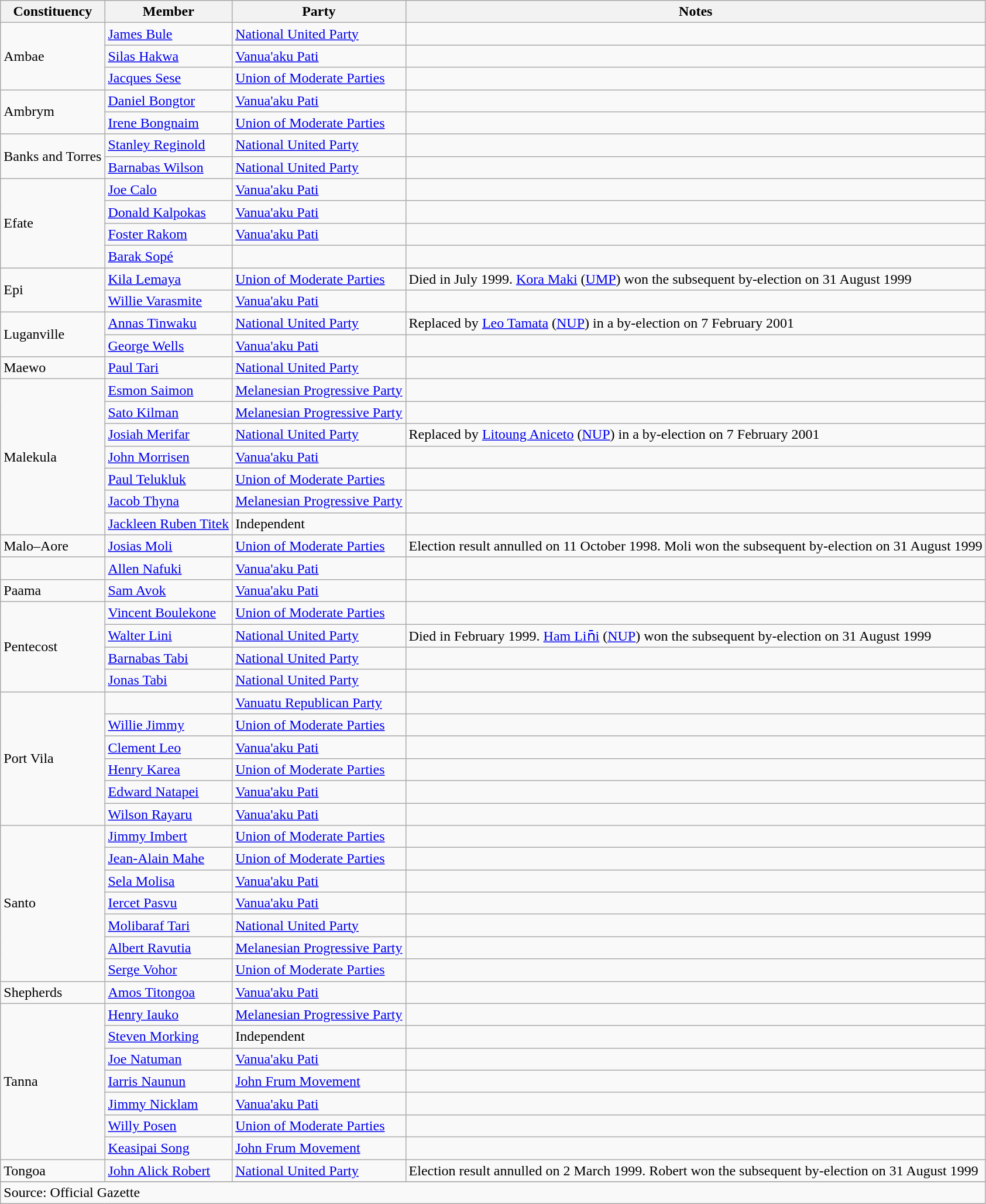<table class="wikitable sortable">
<tr>
<th>Constituency</th>
<th>Member</th>
<th>Party</th>
<th>Notes</th>
</tr>
<tr>
<td rowspan=3>Ambae</td>
<td><a href='#'>James Bule</a></td>
<td><a href='#'>National United Party</a></td>
<td></td>
</tr>
<tr>
<td><a href='#'>Silas Hakwa</a></td>
<td><a href='#'>Vanua'aku Pati</a></td>
<td></td>
</tr>
<tr>
<td><a href='#'>Jacques Sese</a></td>
<td><a href='#'>Union of Moderate Parties</a></td>
<td></td>
</tr>
<tr>
<td rowspan=2>Ambrym</td>
<td><a href='#'>Daniel Bongtor</a></td>
<td><a href='#'>Vanua'aku Pati</a></td>
<td></td>
</tr>
<tr>
<td><a href='#'>Irene Bongnaim</a></td>
<td><a href='#'>Union of Moderate Parties</a></td>
<td></td>
</tr>
<tr>
<td rowspan=2>Banks and Torres</td>
<td><a href='#'>Stanley Reginold</a></td>
<td><a href='#'>National United Party</a></td>
<td></td>
</tr>
<tr>
<td><a href='#'>Barnabas Wilson</a></td>
<td><a href='#'>National United Party</a></td>
<td></td>
</tr>
<tr>
<td rowspan=4>Efate</td>
<td><a href='#'>Joe Calo</a></td>
<td><a href='#'>Vanua'aku Pati</a></td>
<td></td>
</tr>
<tr>
<td><a href='#'>Donald Kalpokas</a></td>
<td><a href='#'>Vanua'aku Pati</a></td>
<td></td>
</tr>
<tr>
<td><a href='#'>Foster Rakom</a></td>
<td><a href='#'>Vanua'aku Pati</a></td>
<td></td>
</tr>
<tr>
<td><a href='#'>Barak Sopé</a></td>
<td></td>
<td></td>
</tr>
<tr>
<td rowspan=2>Epi</td>
<td><a href='#'>Kila Lemaya</a></td>
<td><a href='#'>Union of Moderate Parties</a></td>
<td>Died in July 1999. <a href='#'>Kora Maki</a> (<a href='#'>UMP</a>) won the subsequent by-election on 31 August 1999</td>
</tr>
<tr>
<td><a href='#'>Willie Varasmite</a></td>
<td><a href='#'>Vanua'aku Pati</a></td>
<td></td>
</tr>
<tr>
<td rowspan=2>Luganville</td>
<td><a href='#'>Annas Tinwaku</a></td>
<td><a href='#'>National United Party</a></td>
<td>Replaced by <a href='#'>Leo Tamata</a> (<a href='#'>NUP</a>) in a by-election on 7 February 2001</td>
</tr>
<tr>
<td><a href='#'>George Wells</a></td>
<td><a href='#'>Vanua'aku Pati</a></td>
<td></td>
</tr>
<tr>
<td>Maewo</td>
<td><a href='#'>Paul Tari</a></td>
<td><a href='#'>National United Party</a></td>
<td></td>
</tr>
<tr>
<td rowspan=7>Malekula</td>
<td><a href='#'>Esmon Saimon</a></td>
<td><a href='#'>Melanesian Progressive Party</a></td>
<td></td>
</tr>
<tr>
<td><a href='#'>Sato Kilman</a></td>
<td><a href='#'>Melanesian Progressive Party</a></td>
<td></td>
</tr>
<tr>
<td><a href='#'>Josiah Merifar</a></td>
<td><a href='#'>National United Party</a></td>
<td>Replaced by <a href='#'>Litoung Aniceto</a> (<a href='#'>NUP</a>)  in a by-election on 7 February 2001</td>
</tr>
<tr>
<td><a href='#'>John Morrisen</a></td>
<td><a href='#'>Vanua'aku Pati</a></td>
<td></td>
</tr>
<tr>
<td><a href='#'>Paul Telukluk</a></td>
<td><a href='#'>Union of Moderate Parties</a></td>
<td></td>
</tr>
<tr>
<td><a href='#'>Jacob Thyna</a></td>
<td><a href='#'>Melanesian Progressive Party</a></td>
<td></td>
</tr>
<tr>
<td><a href='#'>Jackleen Ruben Titek</a></td>
<td>Independent</td>
<td></td>
</tr>
<tr>
<td>Malo–Aore</td>
<td><a href='#'>Josias Moli</a></td>
<td><a href='#'>Union of Moderate Parties</a></td>
<td>Election result annulled on 11 October 1998. Moli won the subsequent by-election on 31 August 1999</td>
</tr>
<tr>
<td></td>
<td><a href='#'>Allen Nafuki</a></td>
<td><a href='#'>Vanua'aku Pati</a></td>
<td></td>
</tr>
<tr>
<td>Paama</td>
<td><a href='#'>Sam Avok</a></td>
<td><a href='#'>Vanua'aku Pati</a></td>
<td></td>
</tr>
<tr>
<td rowspan=4>Pentecost</td>
<td><a href='#'>Vincent Boulekone</a></td>
<td><a href='#'>Union of Moderate Parties</a></td>
<td></td>
</tr>
<tr>
<td><a href='#'>Walter Lini</a></td>
<td><a href='#'>National United Party</a></td>
<td>Died in February 1999. <a href='#'>Ham Lin̄i</a> (<a href='#'>NUP</a>) won the subsequent by-election on 31 August 1999</td>
</tr>
<tr>
<td><a href='#'>Barnabas Tabi</a></td>
<td><a href='#'>National United Party</a></td>
<td></td>
</tr>
<tr>
<td><a href='#'>Jonas Tabi</a></td>
<td><a href='#'>National United Party</a></td>
<td></td>
</tr>
<tr>
<td rowspan=6>Port Vila</td>
<td></td>
<td><a href='#'>Vanuatu Republican Party</a></td>
<td></td>
</tr>
<tr>
<td><a href='#'>Willie Jimmy</a></td>
<td><a href='#'>Union of Moderate Parties</a></td>
<td></td>
</tr>
<tr>
<td><a href='#'>Clement Leo</a></td>
<td><a href='#'>Vanua'aku Pati</a></td>
<td></td>
</tr>
<tr>
<td><a href='#'>Henry Karea</a></td>
<td><a href='#'>Union of Moderate Parties</a></td>
<td></td>
</tr>
<tr>
<td><a href='#'>Edward Natapei</a></td>
<td><a href='#'>Vanua'aku Pati</a></td>
<td></td>
</tr>
<tr>
<td><a href='#'>Wilson Rayaru</a></td>
<td><a href='#'>Vanua'aku Pati</a></td>
<td></td>
</tr>
<tr>
<td rowspan=7>Santo</td>
<td><a href='#'>Jimmy Imbert</a></td>
<td><a href='#'>Union of Moderate Parties</a></td>
<td></td>
</tr>
<tr>
<td><a href='#'>Jean-Alain Mahe</a></td>
<td><a href='#'>Union of Moderate Parties</a></td>
<td></td>
</tr>
<tr>
<td><a href='#'>Sela Molisa</a></td>
<td><a href='#'>Vanua'aku Pati</a></td>
<td></td>
</tr>
<tr>
<td><a href='#'>Iercet Pasvu</a></td>
<td><a href='#'>Vanua'aku Pati</a></td>
<td></td>
</tr>
<tr>
<td><a href='#'>Molibaraf Tari</a></td>
<td><a href='#'>National United Party</a></td>
<td></td>
</tr>
<tr>
<td><a href='#'>Albert Ravutia</a></td>
<td><a href='#'>Melanesian Progressive Party</a></td>
<td></td>
</tr>
<tr>
<td><a href='#'>Serge Vohor</a></td>
<td><a href='#'>Union of Moderate Parties</a></td>
<td></td>
</tr>
<tr>
<td>Shepherds</td>
<td><a href='#'>Amos Titongoa</a></td>
<td><a href='#'>Vanua'aku Pati</a></td>
<td></td>
</tr>
<tr>
<td rowspan=7>Tanna</td>
<td><a href='#'>Henry Iauko</a></td>
<td><a href='#'>Melanesian Progressive Party</a></td>
<td></td>
</tr>
<tr>
<td><a href='#'>Steven Morking</a></td>
<td>Independent</td>
<td></td>
</tr>
<tr>
<td><a href='#'>Joe Natuman</a></td>
<td><a href='#'>Vanua'aku Pati</a></td>
<td></td>
</tr>
<tr>
<td><a href='#'>Iarris Naunun</a></td>
<td><a href='#'>John Frum Movement</a></td>
<td></td>
</tr>
<tr>
<td><a href='#'>Jimmy Nicklam</a></td>
<td><a href='#'>Vanua'aku Pati</a></td>
<td></td>
</tr>
<tr>
<td><a href='#'>Willy Posen</a></td>
<td><a href='#'>Union of Moderate Parties</a></td>
<td></td>
</tr>
<tr>
<td><a href='#'>Keasipai Song</a></td>
<td><a href='#'>John Frum Movement</a></td>
<td></td>
</tr>
<tr>
<td>Tongoa</td>
<td><a href='#'>John Alick Robert</a></td>
<td><a href='#'>National United Party</a></td>
<td>Election result annulled on 2 March 1999. Robert won the subsequent by-election on 31 August 1999</td>
</tr>
<tr>
</tr>
<tr class=sortbottom>
<td colspan=4 align=left>Source: Official Gazette</td>
</tr>
</table>
